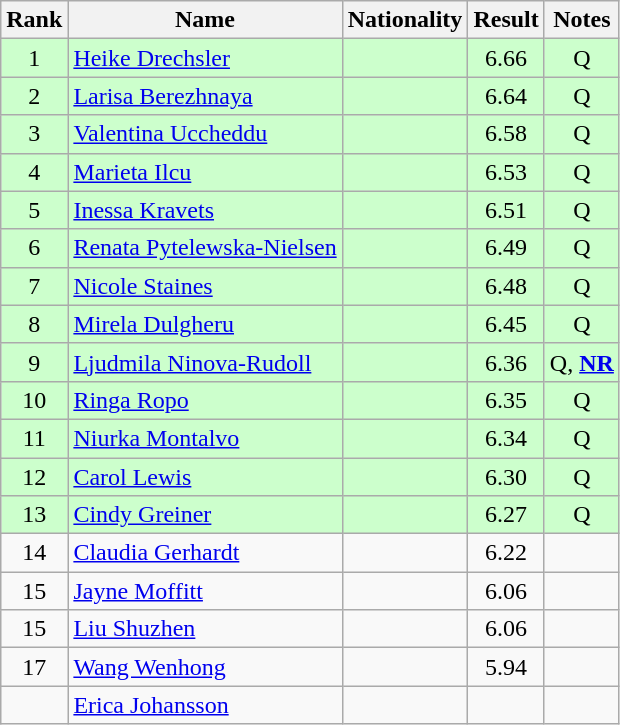<table class="wikitable sortable" style="text-align:center">
<tr>
<th>Rank</th>
<th>Name</th>
<th>Nationality</th>
<th>Result</th>
<th>Notes</th>
</tr>
<tr bgcolor=ccffcc>
<td>1</td>
<td align="left"><a href='#'>Heike Drechsler</a></td>
<td align=left></td>
<td>6.66</td>
<td>Q</td>
</tr>
<tr bgcolor=ccffcc>
<td>2</td>
<td align="left"><a href='#'>Larisa Berezhnaya</a></td>
<td align=left></td>
<td>6.64</td>
<td>Q</td>
</tr>
<tr bgcolor=ccffcc>
<td>3</td>
<td align="left"><a href='#'>Valentina Uccheddu</a></td>
<td align=left></td>
<td>6.58</td>
<td>Q</td>
</tr>
<tr bgcolor=ccffcc>
<td>4</td>
<td align="left"><a href='#'>Marieta Ilcu</a></td>
<td align=left></td>
<td>6.53</td>
<td>Q</td>
</tr>
<tr bgcolor=ccffcc>
<td>5</td>
<td align="left"><a href='#'>Inessa Kravets</a></td>
<td align=left></td>
<td>6.51</td>
<td>Q</td>
</tr>
<tr bgcolor=ccffcc>
<td>6</td>
<td align="left"><a href='#'>Renata Pytelewska-Nielsen</a></td>
<td align=left></td>
<td>6.49</td>
<td>Q</td>
</tr>
<tr bgcolor=ccffcc>
<td>7</td>
<td align="left"><a href='#'>Nicole Staines</a></td>
<td align=left></td>
<td>6.48</td>
<td>Q</td>
</tr>
<tr bgcolor=ccffcc>
<td>8</td>
<td align="left"><a href='#'>Mirela Dulgheru</a></td>
<td align=left></td>
<td>6.45</td>
<td>Q</td>
</tr>
<tr bgcolor=ccffcc>
<td>9</td>
<td align="left"><a href='#'>Ljudmila Ninova-Rudoll</a></td>
<td align=left></td>
<td>6.36</td>
<td>Q, <strong><a href='#'>NR</a></strong></td>
</tr>
<tr bgcolor=ccffcc>
<td>10</td>
<td align="left"><a href='#'>Ringa Ropo</a></td>
<td align=left></td>
<td>6.35</td>
<td>Q</td>
</tr>
<tr bgcolor=ccffcc>
<td>11</td>
<td align="left"><a href='#'>Niurka Montalvo</a></td>
<td align=left></td>
<td>6.34</td>
<td>Q</td>
</tr>
<tr bgcolor=ccffcc>
<td>12</td>
<td align="left"><a href='#'>Carol Lewis</a></td>
<td align=left></td>
<td>6.30</td>
<td>Q</td>
</tr>
<tr bgcolor=ccffcc>
<td>13</td>
<td align="left"><a href='#'>Cindy Greiner</a></td>
<td align=left></td>
<td>6.27</td>
<td>Q</td>
</tr>
<tr>
<td>14</td>
<td align="left"><a href='#'>Claudia Gerhardt</a></td>
<td align=left></td>
<td>6.22</td>
<td></td>
</tr>
<tr>
<td>15</td>
<td align="left"><a href='#'>Jayne Moffitt</a></td>
<td align=left></td>
<td>6.06</td>
<td></td>
</tr>
<tr>
<td>15</td>
<td align="left"><a href='#'>Liu Shuzhen</a></td>
<td align=left></td>
<td>6.06</td>
<td></td>
</tr>
<tr>
<td>17</td>
<td align="left"><a href='#'>Wang Wenhong</a></td>
<td align=left></td>
<td>5.94</td>
<td></td>
</tr>
<tr>
<td></td>
<td align="left"><a href='#'>Erica Johansson</a></td>
<td align=left></td>
<td></td>
<td></td>
</tr>
</table>
